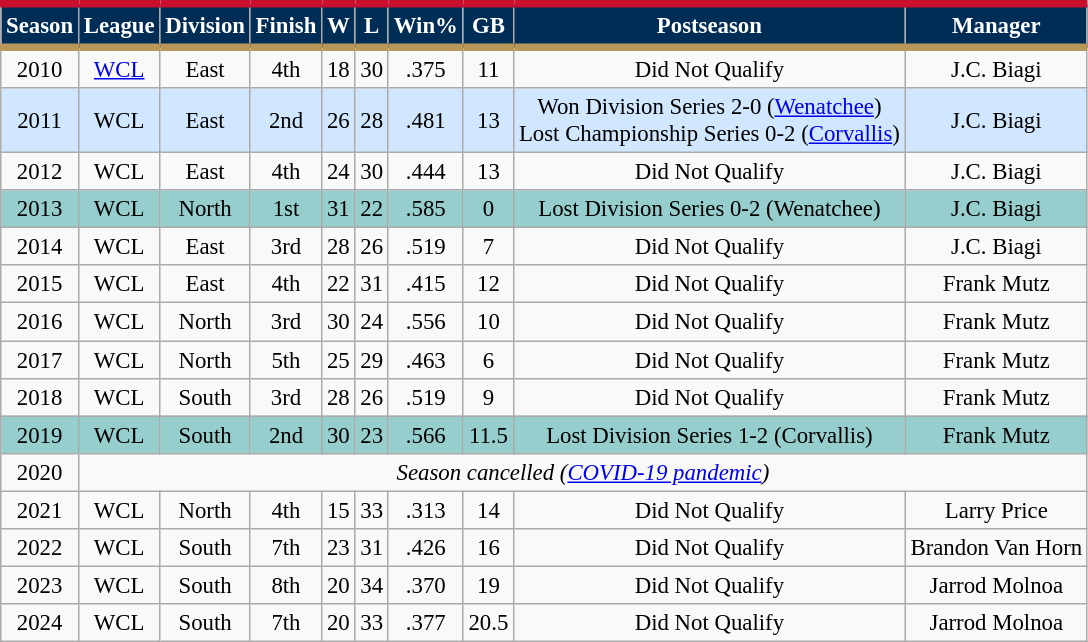<table class="wikitable" style="text-align:center; font-size:95%">
<tr>
<th scope="col" style="background-color:#002D55; border-top:#C8102E 5px solid; border-bottom:#B9975B 5px solid; color:#ffffff">Season</th>
<th scope="col" style="background-color:#002D55; border-top:#C8102E 5px solid; border-bottom:#B9975B 5px solid; color:#ffffff">League</th>
<th scope="col" style="background-color:#002D55; border-top:#C8102E 5px solid; border-bottom:#B9975B 5px solid; color:#ffffff">Division</th>
<th scope="col" style="background-color:#002D55; border-top:#C8102E 5px solid; border-bottom:#B9975B 5px solid; color:#ffffff">Finish</th>
<th scope="col" style="background-color:#002D55; border-top:#C8102E 5px solid; border-bottom:#B9975B 5px solid; color:#ffffff">W</th>
<th scope="col" style="background-color:#002D55; border-top:#C8102E 5px solid; border-bottom:#B9975B 5px solid; color:#ffffff">L</th>
<th scope="col" style="background-color:#002D55; border-top:#C8102E 5px solid; border-bottom:#B9975B 5px solid; color:#ffffff">Win%</th>
<th scope="col" style="background-color:#002D55; border-top:#C8102E 5px solid; border-bottom:#B9975B 5px solid; color:#ffffff">GB</th>
<th scope="col" style="background-color:#002D55; border-top:#C8102E 5px solid; border-bottom:#B9975B 5px solid; color:#ffffff">Postseason</th>
<th scope="col" style="background-color:#002D55; border-top:#C8102E 5px solid; border-bottom:#B9975B 5px solid; color:#ffffff">Manager</th>
</tr>
<tr>
<td>2010</td>
<td><a href='#'>WCL</a></td>
<td>East</td>
<td>4th</td>
<td>18</td>
<td>30</td>
<td>.375</td>
<td>11</td>
<td>Did Not Qualify</td>
<td>J.C. Biagi</td>
</tr>
<tr>
<td bgcolor="#D0E7FF">2011</td>
<td bgcolor="#D0E7FF">WCL</td>
<td bgcolor="#D0E7FF">East</td>
<td bgcolor="#D0E7FF">2nd</td>
<td bgcolor="#D0E7FF">26</td>
<td bgcolor="#D0E7FF">28</td>
<td bgcolor="#D0E7FF">.481</td>
<td bgcolor="#D0E7FF">13</td>
<td bgcolor="#D0E7FF">Won Division Series 2-0 (<a href='#'>Wenatchee</a>) <br> Lost Championship Series 0-2 (<a href='#'>Corvallis</a>)</td>
<td bgcolor="#D0E7FF">J.C. Biagi</td>
</tr>
<tr>
<td>2012</td>
<td>WCL</td>
<td>East</td>
<td>4th</td>
<td>24</td>
<td>30</td>
<td>.444</td>
<td>13</td>
<td>Did Not Qualify</td>
<td>J.C. Biagi</td>
</tr>
<tr>
<td bgcolor="#96CDCD">2013</td>
<td bgcolor="#96CDCD">WCL</td>
<td bgcolor="#96CDCD">North</td>
<td bgcolor="#96CDCD">1st</td>
<td bgcolor="#96CDCD">31</td>
<td bgcolor="#96CDCD">22</td>
<td bgcolor="#96CDCD">.585</td>
<td bgcolor="#96CDCD">0</td>
<td bgcolor="#96CDCD">Lost Division Series 0-2 (Wenatchee)</td>
<td bgcolor="#96CDCD">J.C. Biagi</td>
</tr>
<tr>
<td>2014</td>
<td>WCL</td>
<td>East</td>
<td>3rd</td>
<td>28</td>
<td>26</td>
<td>.519</td>
<td>7</td>
<td>Did Not Qualify</td>
<td>J.C. Biagi</td>
</tr>
<tr>
<td>2015</td>
<td>WCL</td>
<td>East</td>
<td>4th</td>
<td>22</td>
<td>31</td>
<td>.415</td>
<td>12</td>
<td>Did Not Qualify</td>
<td>Frank Mutz</td>
</tr>
<tr>
<td>2016</td>
<td>WCL</td>
<td>North</td>
<td>3rd</td>
<td>30</td>
<td>24</td>
<td>.556</td>
<td>10</td>
<td>Did Not Qualify</td>
<td>Frank Mutz</td>
</tr>
<tr>
<td>2017</td>
<td>WCL</td>
<td>North</td>
<td>5th</td>
<td>25</td>
<td>29</td>
<td>.463</td>
<td>6</td>
<td>Did Not Qualify</td>
<td>Frank Mutz</td>
</tr>
<tr>
<td>2018</td>
<td>WCL</td>
<td>South</td>
<td>3rd</td>
<td>28</td>
<td>26</td>
<td>.519</td>
<td>9</td>
<td>Did Not Qualify</td>
<td>Frank Mutz</td>
</tr>
<tr>
<td bgcolor="#96CDCD">2019</td>
<td bgcolor="#96CDCD">WCL</td>
<td bgcolor="#96CDCD">South</td>
<td bgcolor="#96CDCD">2nd</td>
<td bgcolor="#96CDCD">30</td>
<td bgcolor="#96CDCD">23</td>
<td bgcolor="#96CDCD">.566</td>
<td bgcolor="#96CDCD">11.5</td>
<td bgcolor="#96CDCD">Lost Division Series 1-2 (Corvallis)</td>
<td bgcolor="#96CDCD">Frank Mutz</td>
</tr>
<tr>
<td>2020</td>
<td colspan="9"><em>Season cancelled (<a href='#'>COVID-19 pandemic</a>)</td>
</tr>
<tr>
<td>2021</td>
<td>WCL</td>
<td>North</td>
<td>4th</td>
<td>15</td>
<td>33</td>
<td>.313</td>
<td>14</td>
<td>Did Not Qualify</td>
<td>Larry Price</td>
</tr>
<tr>
<td>2022</td>
<td>WCL</td>
<td>South</td>
<td>7th</td>
<td>23</td>
<td>31</td>
<td>.426</td>
<td>16</td>
<td>Did Not Qualify</td>
<td>Brandon Van Horn</td>
</tr>
<tr>
<td>2023</td>
<td>WCL</td>
<td>South</td>
<td>8th</td>
<td>20</td>
<td>34</td>
<td>.370</td>
<td>19</td>
<td>Did Not Qualify</td>
<td>Jarrod Molnoa</td>
</tr>
<tr>
<td>2024</td>
<td>WCL</td>
<td>South</td>
<td>7th</td>
<td>20</td>
<td>33</td>
<td>.377</td>
<td>20.5</td>
<td>Did Not Qualify</td>
<td>Jarrod Molnoa</td>
</tr>
</table>
